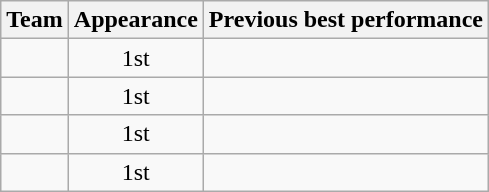<table class="wikitable sortable">
<tr>
<th>Team</th>
<th data-sort-type="number">Appearance</th>
<th>Previous best performance</th>
</tr>
<tr>
<td></td>
<td style="text-align:center">1st</td>
<td></td>
</tr>
<tr>
<td></td>
<td style="text-align:center">1st</td>
<td></td>
</tr>
<tr>
<td></td>
<td style="text-align:center">1st</td>
<td></td>
</tr>
<tr>
<td></td>
<td style="text-align:center">1st</td>
<td></td>
</tr>
</table>
